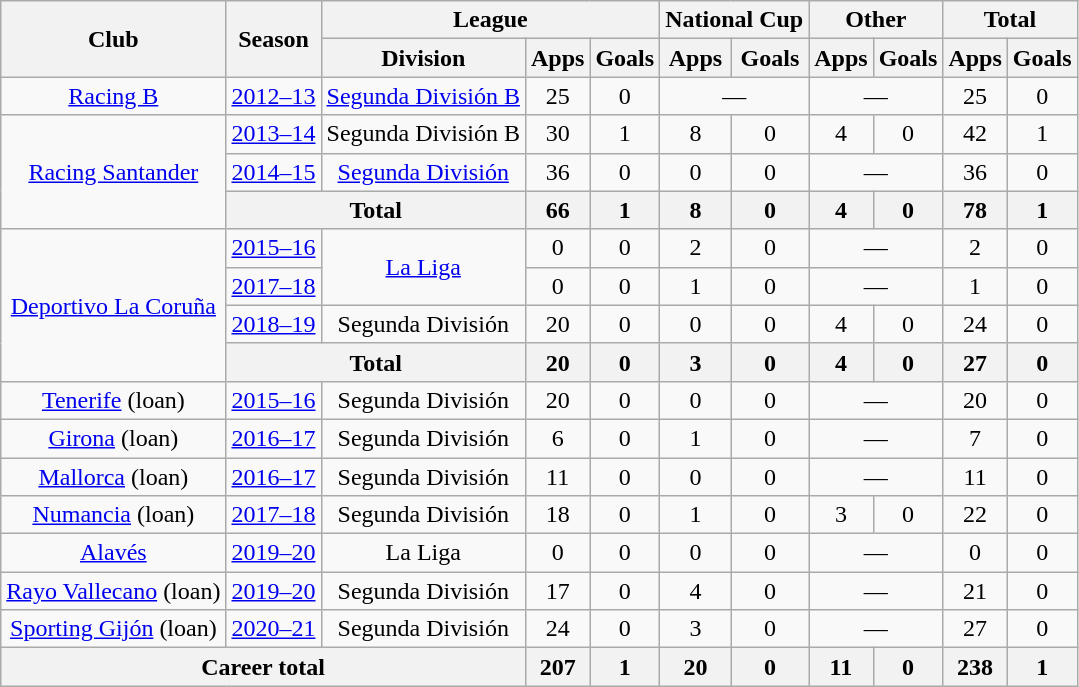<table class="wikitable" style="text-align:center">
<tr>
<th rowspan="2">Club</th>
<th rowspan="2">Season</th>
<th colspan="3">League</th>
<th colspan="2">National Cup</th>
<th colspan="2">Other</th>
<th colspan="2">Total</th>
</tr>
<tr>
<th>Division</th>
<th>Apps</th>
<th>Goals</th>
<th>Apps</th>
<th>Goals</th>
<th>Apps</th>
<th>Goals</th>
<th>Apps</th>
<th>Goals</th>
</tr>
<tr>
<td><a href='#'>Racing B</a></td>
<td><a href='#'>2012–13</a></td>
<td><a href='#'>Segunda División B</a></td>
<td>25</td>
<td>0</td>
<td colspan="2">—</td>
<td colspan="2">—</td>
<td>25</td>
<td>0</td>
</tr>
<tr>
<td rowspan="3"><a href='#'>Racing Santander</a></td>
<td><a href='#'>2013–14</a></td>
<td>Segunda División B</td>
<td>30</td>
<td>1</td>
<td>8</td>
<td>0</td>
<td>4</td>
<td>0</td>
<td>42</td>
<td>1</td>
</tr>
<tr>
<td><a href='#'>2014–15</a></td>
<td><a href='#'>Segunda División</a></td>
<td>36</td>
<td>0</td>
<td>0</td>
<td>0</td>
<td colspan="2">—</td>
<td>36</td>
<td>0</td>
</tr>
<tr>
<th colspan="2">Total</th>
<th>66</th>
<th>1</th>
<th>8</th>
<th>0</th>
<th>4</th>
<th>0</th>
<th>78</th>
<th>1</th>
</tr>
<tr>
<td rowspan="4"><a href='#'>Deportivo La Coruña</a></td>
<td><a href='#'>2015–16</a></td>
<td rowspan="2"><a href='#'>La Liga</a></td>
<td>0</td>
<td>0</td>
<td>2</td>
<td>0</td>
<td colspan="2">—</td>
<td>2</td>
<td>0</td>
</tr>
<tr>
<td><a href='#'>2017–18</a></td>
<td>0</td>
<td>0</td>
<td>1</td>
<td>0</td>
<td colspan="2">—</td>
<td>1</td>
<td>0</td>
</tr>
<tr>
<td><a href='#'>2018–19</a></td>
<td>Segunda División</td>
<td>20</td>
<td>0</td>
<td>0</td>
<td>0</td>
<td>4</td>
<td>0</td>
<td>24</td>
<td>0</td>
</tr>
<tr>
<th colspan="2">Total</th>
<th>20</th>
<th>0</th>
<th>3</th>
<th>0</th>
<th>4</th>
<th>0</th>
<th>27</th>
<th>0</th>
</tr>
<tr>
<td><a href='#'>Tenerife</a> (loan)</td>
<td><a href='#'>2015–16</a></td>
<td>Segunda División</td>
<td>20</td>
<td>0</td>
<td>0</td>
<td>0</td>
<td colspan="2">—</td>
<td>20</td>
<td>0</td>
</tr>
<tr>
<td><a href='#'>Girona</a> (loan)</td>
<td><a href='#'>2016–17</a></td>
<td>Segunda División</td>
<td>6</td>
<td>0</td>
<td>1</td>
<td>0</td>
<td colspan="2">—</td>
<td>7</td>
<td>0</td>
</tr>
<tr>
<td><a href='#'>Mallorca</a> (loan)</td>
<td><a href='#'>2016–17</a></td>
<td>Segunda División</td>
<td>11</td>
<td>0</td>
<td>0</td>
<td>0</td>
<td colspan="2">—</td>
<td>11</td>
<td>0</td>
</tr>
<tr>
<td><a href='#'>Numancia</a> (loan)</td>
<td><a href='#'>2017–18</a></td>
<td>Segunda División</td>
<td>18</td>
<td>0</td>
<td>1</td>
<td>0</td>
<td>3</td>
<td>0</td>
<td>22</td>
<td>0</td>
</tr>
<tr>
<td><a href='#'>Alavés</a></td>
<td><a href='#'>2019–20</a></td>
<td>La Liga</td>
<td>0</td>
<td>0</td>
<td>0</td>
<td>0</td>
<td colspan="2">—</td>
<td>0</td>
<td>0</td>
</tr>
<tr>
<td><a href='#'>Rayo Vallecano</a> (loan)</td>
<td><a href='#'>2019–20</a></td>
<td>Segunda División</td>
<td>17</td>
<td>0</td>
<td>4</td>
<td>0</td>
<td colspan="2">—</td>
<td>21</td>
<td>0</td>
</tr>
<tr>
<td><a href='#'>Sporting Gijón</a> (loan)</td>
<td><a href='#'>2020–21</a></td>
<td>Segunda División</td>
<td>24</td>
<td>0</td>
<td>3</td>
<td>0</td>
<td colspan="2">—</td>
<td>27</td>
<td>0</td>
</tr>
<tr>
<th colspan="3">Career total</th>
<th>207</th>
<th>1</th>
<th>20</th>
<th>0</th>
<th>11</th>
<th>0</th>
<th>238</th>
<th>1</th>
</tr>
</table>
